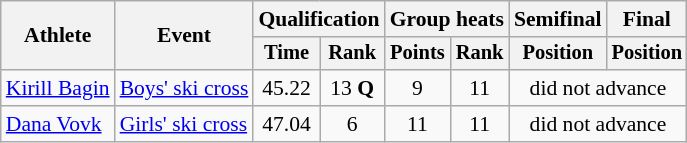<table class="wikitable" style="font-size:90%">
<tr>
<th rowspan=2>Athlete</th>
<th rowspan=2>Event</th>
<th colspan=2>Qualification</th>
<th colspan=2>Group heats</th>
<th>Semifinal</th>
<th>Final</th>
</tr>
<tr style="font-size:95%">
<th>Time</th>
<th>Rank</th>
<th>Points</th>
<th>Rank</th>
<th>Position</th>
<th>Position</th>
</tr>
<tr align=center>
<td align=left><a href='#'>Kirill Bagin</a></td>
<td align=left><a href='#'>Boys' ski cross</a></td>
<td>45.22</td>
<td>13 <strong>Q</strong></td>
<td>9</td>
<td>11</td>
<td colspan=2>did not advance</td>
</tr>
<tr align=center>
<td align=left><a href='#'>Dana Vovk</a></td>
<td align=left><a href='#'>Girls' ski cross</a></td>
<td>47.04</td>
<td>6</td>
<td>11</td>
<td>11</td>
<td colspan=2>did not advance</td>
</tr>
</table>
